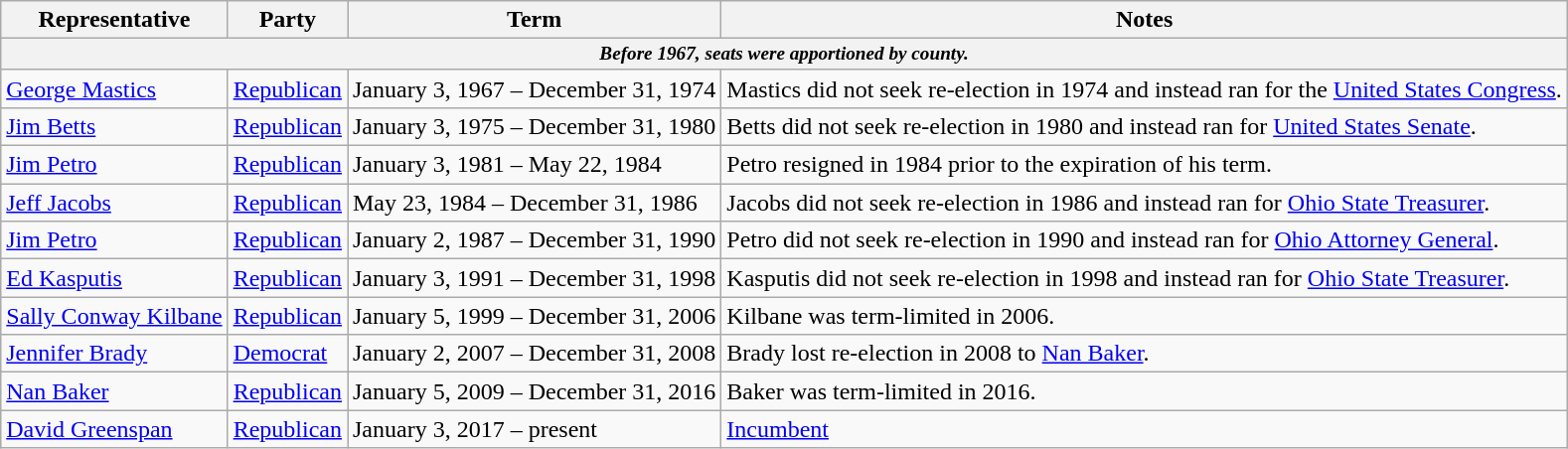<table class=wikitable>
<tr valign=bottom>
<th>Representative</th>
<th>Party</th>
<th>Term</th>
<th>Notes</th>
</tr>
<tr>
<th colspan=5 style="font-size: 80%;"><em>Before 1967, seats were apportioned by county.</em></th>
</tr>
<tr>
<td><a href='#'>George Mastics</a></td>
<td><a href='#'>Republican</a></td>
<td>January 3, 1967 – December 31, 1974</td>
<td>Mastics did not seek re-election in 1974 and instead ran for the <a href='#'>United States Congress</a>.</td>
</tr>
<tr>
<td><a href='#'>Jim Betts</a></td>
<td><a href='#'>Republican</a></td>
<td>January 3, 1975 – December 31, 1980</td>
<td>Betts did not seek re-election in 1980 and instead ran for <a href='#'>United States Senate</a>.</td>
</tr>
<tr>
<td><a href='#'>Jim Petro</a></td>
<td><a href='#'>Republican</a></td>
<td>January 3, 1981 – May 22, 1984</td>
<td>Petro resigned in 1984 prior to the expiration of his term.</td>
</tr>
<tr>
<td><a href='#'>Jeff Jacobs</a></td>
<td><a href='#'>Republican</a></td>
<td>May 23, 1984 – December 31, 1986</td>
<td>Jacobs did not seek re-election in 1986 and instead ran for <a href='#'>Ohio State Treasurer</a>.</td>
</tr>
<tr>
<td><a href='#'>Jim Petro</a></td>
<td><a href='#'>Republican</a></td>
<td>January 2, 1987 – December 31, 1990</td>
<td>Petro did not seek re-election in 1990 and instead ran for <a href='#'>Ohio Attorney General</a>.</td>
</tr>
<tr>
<td><a href='#'>Ed Kasputis</a></td>
<td><a href='#'>Republican</a></td>
<td>January 3, 1991 – December 31, 1998</td>
<td>Kasputis did not seek re-election in 1998 and instead ran for <a href='#'>Ohio State Treasurer</a>.</td>
</tr>
<tr>
<td><a href='#'>Sally Conway Kilbane</a></td>
<td><a href='#'>Republican</a></td>
<td>January 5, 1999 – December 31, 2006</td>
<td>Kilbane was term-limited in 2006.</td>
</tr>
<tr>
<td><a href='#'>Jennifer Brady</a></td>
<td><a href='#'>Democrat</a></td>
<td>January 2, 2007 – December 31, 2008</td>
<td>Brady lost re-election in 2008 to <a href='#'>Nan Baker</a>.</td>
</tr>
<tr>
<td><a href='#'>Nan Baker</a></td>
<td><a href='#'>Republican</a></td>
<td>January 5, 2009 – December 31, 2016</td>
<td>Baker was term-limited in 2016.</td>
</tr>
<tr>
<td><a href='#'>David Greenspan</a></td>
<td><a href='#'>Republican</a></td>
<td>January 3, 2017 – present</td>
<td><a href='#'>Incumbent</a></td>
</tr>
</table>
